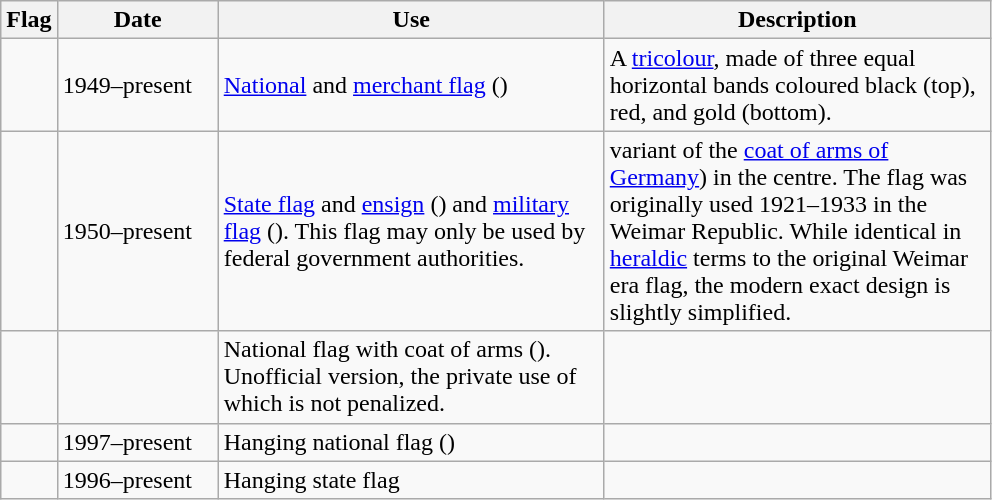<table class="wikitable">
<tr>
<th>Flag</th>
<th style="width:100px">Date</th>
<th style="width:250px">Use</th>
<th style="width:250px">Description</th>
</tr>
<tr>
<td></td>
<td>1949–present</td>
<td><a href='#'>National</a> and <a href='#'>merchant flag</a> ()</td>
<td>A <a href='#'>tricolour</a>, made of three equal horizontal bands coloured black (top), red, and gold (bottom).</td>
</tr>
<tr>
<td></td>
<td>1950–present</td>
<td><a href='#'>State flag</a> and <a href='#'>ensign</a> () and <a href='#'>military flag</a> (). This flag may only be used by federal government authorities.</td>
<td>variant of the <a href='#'>coat of arms of Germany</a>) in the centre. The flag was originally used 1921–1933 in the Weimar Republic. While identical in <a href='#'>heraldic</a> terms to the original Weimar era flag, the modern exact design is slightly simplified.</td>
</tr>
<tr>
<td></td>
<td></td>
<td>National flag with coat of arms (). Unofficial version, the private use of which is not penalized.</td>
<td></td>
</tr>
<tr>
<td></td>
<td>1997–present</td>
<td>Hanging national flag ()</td>
<td></td>
</tr>
<tr>
<td></td>
<td>1996–present</td>
<td>Hanging state flag</td>
<td></td>
</tr>
</table>
